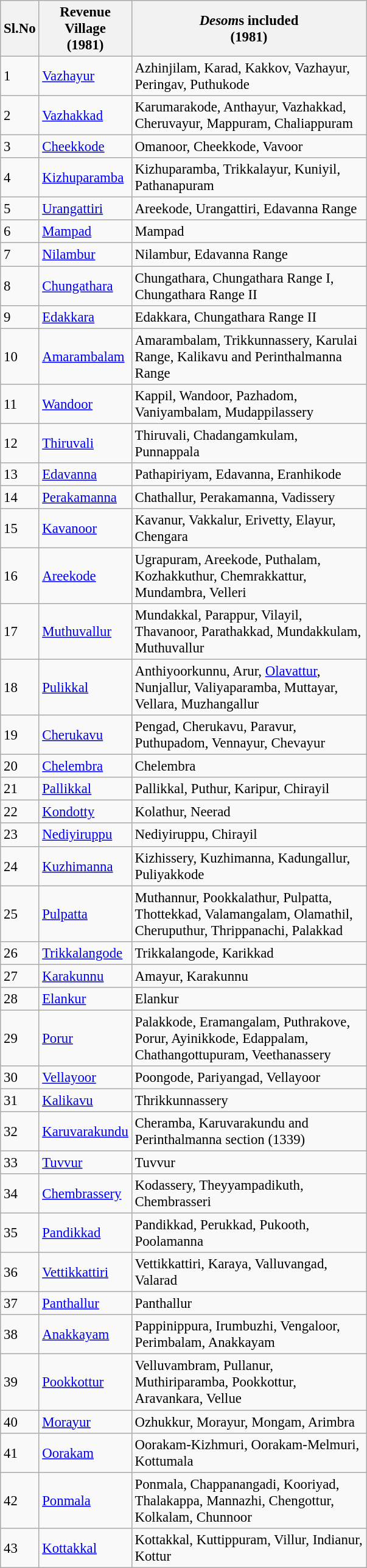<table class="wikitable sortable" style="font-size:95%;">
<tr>
<th width="20px">Sl.No</th>
<th width="75px">Revenue Village<br>(1981)</th>
<th width="250px"><em>Desom</em>s included<br>(1981)</th>
</tr>
<tr>
<td>1</td>
<td><a href='#'>Vazhayur</a></td>
<td>Azhinjilam, Karad, Kakkov, Vazhayur, Peringav, Puthukode</td>
</tr>
<tr>
<td>2</td>
<td><a href='#'>Vazhakkad</a></td>
<td>Karumarakode, Anthayur, Vazhakkad, Cheruvayur, Mappuram, Chaliappuram</td>
</tr>
<tr>
<td>3</td>
<td><a href='#'>Cheekkode</a></td>
<td>Omanoor, Cheekkode, Vavoor</td>
</tr>
<tr>
<td>4</td>
<td><a href='#'>Kizhuparamba</a></td>
<td>Kizhuparamba, Trikkalayur, Kuniyil, Pathanapuram</td>
</tr>
<tr>
<td>5</td>
<td><a href='#'>Urangattiri</a></td>
<td>Areekode, Urangattiri, Edavanna Range</td>
</tr>
<tr>
<td>6</td>
<td><a href='#'>Mampad</a></td>
<td>Mampad</td>
</tr>
<tr>
<td>7</td>
<td><a href='#'>Nilambur</a></td>
<td>Nilambur, Edavanna Range</td>
</tr>
<tr>
<td>8</td>
<td><a href='#'>Chungathara</a></td>
<td>Chungathara, Chungathara Range I, Chungathara Range II</td>
</tr>
<tr>
<td>9</td>
<td><a href='#'>Edakkara</a></td>
<td>Edakkara, Chungathara Range II</td>
</tr>
<tr>
<td>10</td>
<td><a href='#'>Amarambalam</a></td>
<td>Amarambalam, Trikkunnassery, Karulai Range, Kalikavu and Perinthalmanna Range</td>
</tr>
<tr>
<td>11</td>
<td><a href='#'>Wandoor</a></td>
<td>Kappil, Wandoor, Pazhadom, Vaniyambalam, Mudappilassery</td>
</tr>
<tr>
<td>12</td>
<td><a href='#'>Thiruvali</a></td>
<td>Thiruvali, Chadangamkulam, Punnappala</td>
</tr>
<tr>
<td>13</td>
<td><a href='#'>Edavanna</a></td>
<td>Pathapiriyam, Edavanna, Eranhikode</td>
</tr>
<tr>
<td>14</td>
<td><a href='#'>Perakamanna</a></td>
<td>Chathallur, Perakamanna, Vadissery</td>
</tr>
<tr>
<td>15</td>
<td><a href='#'>Kavanoor</a></td>
<td>Kavanur, Vakkalur, Erivetty, Elayur, Chengara</td>
</tr>
<tr>
<td>16</td>
<td><a href='#'>Areekode</a></td>
<td>Ugrapuram, Areekode, Puthalam, Kozhakkuthur, Chemrakkattur, Mundambra, Velleri</td>
</tr>
<tr>
<td>17</td>
<td><a href='#'>Muthuvallur</a></td>
<td>Mundakkal, Parappur, Vilayil, Thavanoor, Parathakkad, Mundakkulam, Muthuvallur</td>
</tr>
<tr>
<td>18</td>
<td><a href='#'>Pulikkal</a></td>
<td>Anthiyoorkunnu, Arur, <a href='#'>Olavattur</a>, Nunjallur, Valiyaparamba, Muttayar, Vellara, Muzhangallur</td>
</tr>
<tr>
<td>19</td>
<td><a href='#'>Cherukavu</a></td>
<td>Pengad, Cherukavu, Paravur, Puthupadom, Vennayur, Chevayur</td>
</tr>
<tr>
<td>20</td>
<td><a href='#'>Chelembra</a></td>
<td>Chelembra</td>
</tr>
<tr>
<td>21</td>
<td><a href='#'>Pallikkal</a></td>
<td>Pallikkal, Puthur, Karipur, Chirayil</td>
</tr>
<tr>
<td>22</td>
<td><a href='#'>Kondotty</a></td>
<td>Kolathur, Neerad</td>
</tr>
<tr>
<td>23</td>
<td><a href='#'>Nediyiruppu</a></td>
<td>Nediyiruppu, Chirayil</td>
</tr>
<tr>
<td>24</td>
<td><a href='#'>Kuzhimanna</a></td>
<td>Kizhissery, Kuzhimanna, Kadungallur, Puliyakkode</td>
</tr>
<tr>
<td>25</td>
<td><a href='#'>Pulpatta</a></td>
<td>Muthannur, Pookkalathur, Pulpatta, Thottekkad, Valamangalam, Olamathil, Cheruputhur, Thrippanachi, Palakkad</td>
</tr>
<tr>
<td>26</td>
<td><a href='#'>Trikkalangode</a></td>
<td>Trikkalangode, Karikkad</td>
</tr>
<tr>
<td>27</td>
<td><a href='#'>Karakunnu</a></td>
<td>Amayur, Karakunnu</td>
</tr>
<tr>
<td>28</td>
<td><a href='#'>Elankur</a></td>
<td>Elankur</td>
</tr>
<tr>
<td>29</td>
<td><a href='#'>Porur</a></td>
<td>Palakkode, Eramangalam, Puthrakove, Porur, Ayinikkode, Edappalam, Chathangottupuram, Veethanassery</td>
</tr>
<tr>
<td>30</td>
<td><a href='#'>Vellayoor</a></td>
<td>Poongode, Pariyangad, Vellayoor</td>
</tr>
<tr>
<td>31</td>
<td><a href='#'>Kalikavu</a></td>
<td>Thrikkunnassery</td>
</tr>
<tr>
<td>32</td>
<td><a href='#'>Karuvarakundu</a></td>
<td>Cheramba, Karuvarakundu and Perinthalmanna section (1339)</td>
</tr>
<tr>
<td>33</td>
<td><a href='#'>Tuvvur</a></td>
<td>Tuvvur</td>
</tr>
<tr>
<td>34</td>
<td><a href='#'>Chembrassery</a></td>
<td>Kodassery, Theyyampadikuth, Chembrasseri</td>
</tr>
<tr>
<td>35</td>
<td><a href='#'>Pandikkad</a></td>
<td>Pandikkad, Perukkad, Pukooth, Poolamanna</td>
</tr>
<tr>
<td>36</td>
<td><a href='#'>Vettikkattiri</a></td>
<td>Vettikkattiri, Karaya, Valluvangad, Valarad</td>
</tr>
<tr>
<td>37</td>
<td><a href='#'>Panthallur</a></td>
<td>Panthallur</td>
</tr>
<tr>
<td>38</td>
<td><a href='#'>Anakkayam</a></td>
<td>Pappinippura, Irumbuzhi, Vengaloor, Perimbalam, Anakkayam</td>
</tr>
<tr>
<td>39</td>
<td><a href='#'>Pookkottur</a></td>
<td>Velluvambram, Pullanur, Muthiriparamba, Pookkottur, Aravankara, Vellue</td>
</tr>
<tr>
<td>40</td>
<td><a href='#'>Morayur</a></td>
<td>Ozhukkur, Morayur, Mongam, Arimbra</td>
</tr>
<tr>
<td>41</td>
<td><a href='#'>Oorakam</a></td>
<td>Oorakam-Kizhmuri, Oorakam-Melmuri, Kottumala</td>
</tr>
<tr>
<td>42</td>
<td><a href='#'>Ponmala</a></td>
<td>Ponmala, Chappanangadi, Kooriyad, Thalakappa, Mannazhi, Chengottur, Kolkalam, Chunnoor</td>
</tr>
<tr>
<td>43</td>
<td><a href='#'>Kottakkal</a></td>
<td>Kottakkal, Kuttippuram, Villur, Indianur, Kottur</td>
</tr>
</table>
